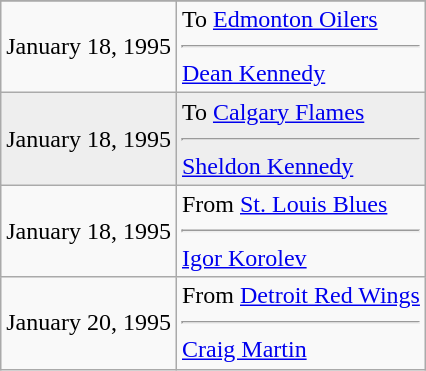<table class="wikitable">
<tr>
</tr>
<tr>
<td>January 18, 1995</td>
<td valign="top">To <a href='#'>Edmonton Oilers</a><hr><a href='#'>Dean Kennedy</a></td>
</tr>
<tr bgcolor="#eeeeee">
<td>January 18, 1995</td>
<td valign="top">To <a href='#'>Calgary Flames</a><hr><a href='#'>Sheldon Kennedy</a></td>
</tr>
<tr>
<td>January 18, 1995</td>
<td valign="top">From <a href='#'>St. Louis Blues</a><hr><a href='#'>Igor Korolev</a></td>
</tr>
<tr>
<td>January 20, 1995</td>
<td valign="top">From <a href='#'>Detroit Red Wings</a><hr><a href='#'>Craig Martin</a></td>
</tr>
</table>
